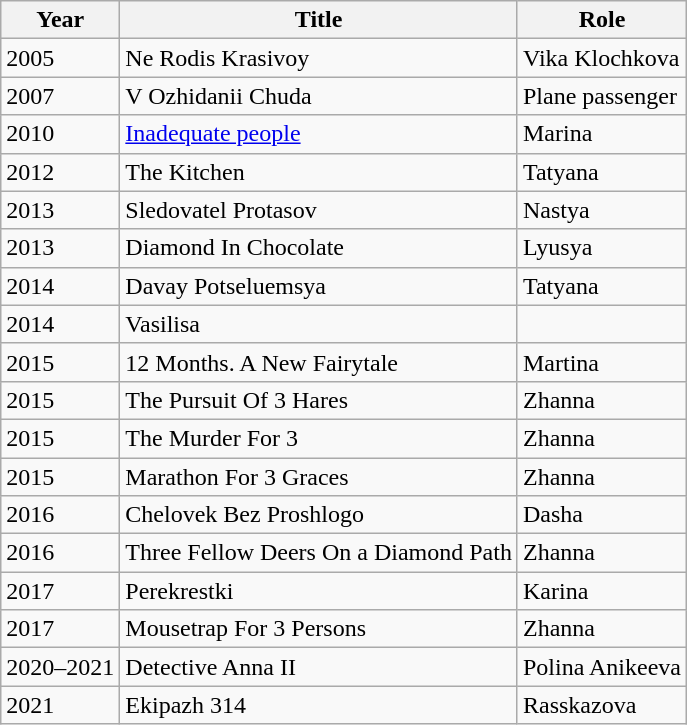<table class="wikitable">
<tr>
<th>Year</th>
<th>Title</th>
<th>Role</th>
</tr>
<tr>
<td>2005</td>
<td>Ne Rodis Krasivoy</td>
<td>Vika Klochkova</td>
</tr>
<tr>
<td>2007</td>
<td>V Ozhidanii Chuda</td>
<td>Plane passenger</td>
</tr>
<tr>
<td>2010</td>
<td><a href='#'>Inadequate people</a></td>
<td>Marina</td>
</tr>
<tr>
<td>2012</td>
<td>The Kitchen</td>
<td>Tatyana</td>
</tr>
<tr>
<td>2013</td>
<td>Sledovatel Protasov</td>
<td>Nastya</td>
</tr>
<tr>
<td>2013</td>
<td>Diamond In Chocolate</td>
<td>Lyusya</td>
</tr>
<tr>
<td>2014</td>
<td>Davay Potseluemsya</td>
<td>Tatyana</td>
</tr>
<tr>
<td>2014</td>
<td>Vasilisa</td>
<td></td>
</tr>
<tr>
<td>2015</td>
<td>12 Months. A New Fairytale</td>
<td>Martina</td>
</tr>
<tr>
<td>2015</td>
<td>The Pursuit Of 3 Hares</td>
<td>Zhanna</td>
</tr>
<tr>
<td>2015</td>
<td>The Murder For 3</td>
<td>Zhanna</td>
</tr>
<tr>
<td>2015</td>
<td>Marathon For 3 Graces</td>
<td>Zhanna</td>
</tr>
<tr>
<td>2016</td>
<td>Chelovek Bez Proshlogo</td>
<td>Dasha</td>
</tr>
<tr>
<td>2016</td>
<td>Three Fellow Deers On a Diamond Path</td>
<td>Zhanna</td>
</tr>
<tr>
<td>2017</td>
<td>Perekrestki</td>
<td>Karina</td>
</tr>
<tr>
<td>2017</td>
<td>Mousetrap For 3 Persons</td>
<td>Zhanna</td>
</tr>
<tr>
<td>2020–2021</td>
<td>Detective Anna II</td>
<td>Polina Anikeeva</td>
</tr>
<tr>
<td>2021</td>
<td>Ekipazh 314</td>
<td>Rasskazova</td>
</tr>
</table>
